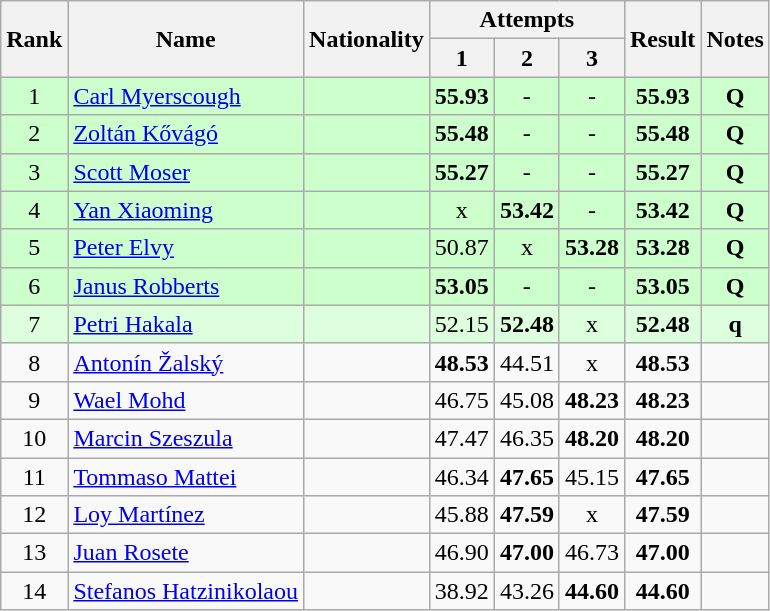<table class="wikitable sortable" style="text-align:center">
<tr>
<th rowspan=2>Rank</th>
<th rowspan=2>Name</th>
<th rowspan=2>Nationality</th>
<th colspan=3>Attempts</th>
<th rowspan=2>Result</th>
<th rowspan=2>Notes</th>
</tr>
<tr>
<th>1</th>
<th>2</th>
<th>3</th>
</tr>
<tr bgcolor=ccffcc>
<td>1</td>
<td align=left><a href='#'>Carl Myerscough</a></td>
<td align=left></td>
<td><strong>55.93</strong></td>
<td>-</td>
<td>-</td>
<td><strong>55.93</strong></td>
<td><strong>Q</strong></td>
</tr>
<tr bgcolor=ccffcc>
<td>2</td>
<td align=left><a href='#'>Zoltán Kővágó</a></td>
<td align=left></td>
<td><strong>55.48</strong></td>
<td>-</td>
<td>-</td>
<td><strong>55.48</strong></td>
<td><strong>Q</strong></td>
</tr>
<tr bgcolor=ccffcc>
<td>3</td>
<td align=left><a href='#'>Scott Moser</a></td>
<td align=left></td>
<td><strong>55.27</strong></td>
<td>-</td>
<td>-</td>
<td><strong>55.27</strong></td>
<td><strong>Q</strong></td>
</tr>
<tr bgcolor=ccffcc>
<td>4</td>
<td align=left><a href='#'>Yan Xiaoming</a></td>
<td align=left></td>
<td>x</td>
<td><strong>53.42</strong></td>
<td>-</td>
<td><strong>53.42</strong></td>
<td><strong>Q</strong></td>
</tr>
<tr bgcolor=ccffcc>
<td>5</td>
<td align=left><a href='#'>Peter Elvy</a></td>
<td align=left></td>
<td>50.87</td>
<td>x</td>
<td><strong>53.28</strong></td>
<td><strong>53.28</strong></td>
<td><strong>Q</strong></td>
</tr>
<tr bgcolor=ccffcc>
<td>6</td>
<td align=left><a href='#'>Janus Robberts</a></td>
<td align=left></td>
<td><strong>53.05</strong></td>
<td>-</td>
<td>-</td>
<td><strong>53.05</strong></td>
<td><strong>Q</strong></td>
</tr>
<tr bgcolor=ddffdd>
<td>7</td>
<td align=left><a href='#'>Petri Hakala</a></td>
<td align=left></td>
<td>52.15</td>
<td><strong>52.48</strong></td>
<td>x</td>
<td><strong>52.48</strong></td>
<td><strong>q</strong></td>
</tr>
<tr>
<td>8</td>
<td align=left><a href='#'>Antonín Žalský</a></td>
<td align=left></td>
<td><strong>48.53</strong></td>
<td>44.51</td>
<td>x</td>
<td><strong>48.53</strong></td>
<td></td>
</tr>
<tr>
<td>9</td>
<td align=left><a href='#'>Wael Mohd</a></td>
<td align=left></td>
<td>46.75</td>
<td>45.08</td>
<td><strong>48.23</strong></td>
<td><strong>48.23</strong></td>
<td></td>
</tr>
<tr>
<td>10</td>
<td align=left><a href='#'>Marcin Szeszula</a></td>
<td align=left></td>
<td>47.47</td>
<td>46.35</td>
<td><strong>48.20</strong></td>
<td><strong>48.20</strong></td>
<td></td>
</tr>
<tr>
<td>11</td>
<td align=left><a href='#'>Tommaso Mattei</a></td>
<td align=left></td>
<td>46.34</td>
<td><strong>47.65</strong></td>
<td>45.15</td>
<td><strong>47.65</strong></td>
<td></td>
</tr>
<tr>
<td>12</td>
<td align=left><a href='#'>Loy Martínez</a></td>
<td align=left></td>
<td>45.88</td>
<td><strong>47.59</strong></td>
<td>x</td>
<td><strong>47.59</strong></td>
<td></td>
</tr>
<tr>
<td>13</td>
<td align=left><a href='#'>Juan Rosete</a></td>
<td align=left></td>
<td>46.90</td>
<td><strong>47.00</strong></td>
<td>46.73</td>
<td><strong>47.00</strong></td>
<td></td>
</tr>
<tr>
<td>14</td>
<td align=left><a href='#'>Stefanos Hatzinikolaou</a></td>
<td align=left></td>
<td>38.92</td>
<td>43.26</td>
<td><strong>44.60</strong></td>
<td><strong>44.60</strong></td>
<td></td>
</tr>
</table>
